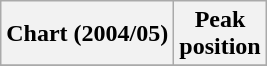<table class="wikitable">
<tr>
<th>Chart (2004/05)</th>
<th>Peak<br>position</th>
</tr>
<tr>
</tr>
</table>
